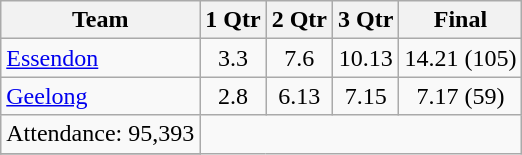<table class="wikitable">
<tr>
<th>Team</th>
<th>1 Qtr</th>
<th>2 Qtr</th>
<th>3 Qtr</th>
<th>Final</th>
</tr>
<tr>
<td><a href='#'>Essendon</a></td>
<td align=center>3.3</td>
<td align=center>7.6</td>
<td align=center>10.13</td>
<td align=center>14.21 (105)</td>
</tr>
<tr>
<td><a href='#'>Geelong</a></td>
<td align=center>2.8</td>
<td align=center>6.13</td>
<td align=center>7.15</td>
<td align=center>7.17 (59)</td>
</tr>
<tr>
<td align=center>Attendance: 95,393</td>
</tr>
<tr>
</tr>
</table>
